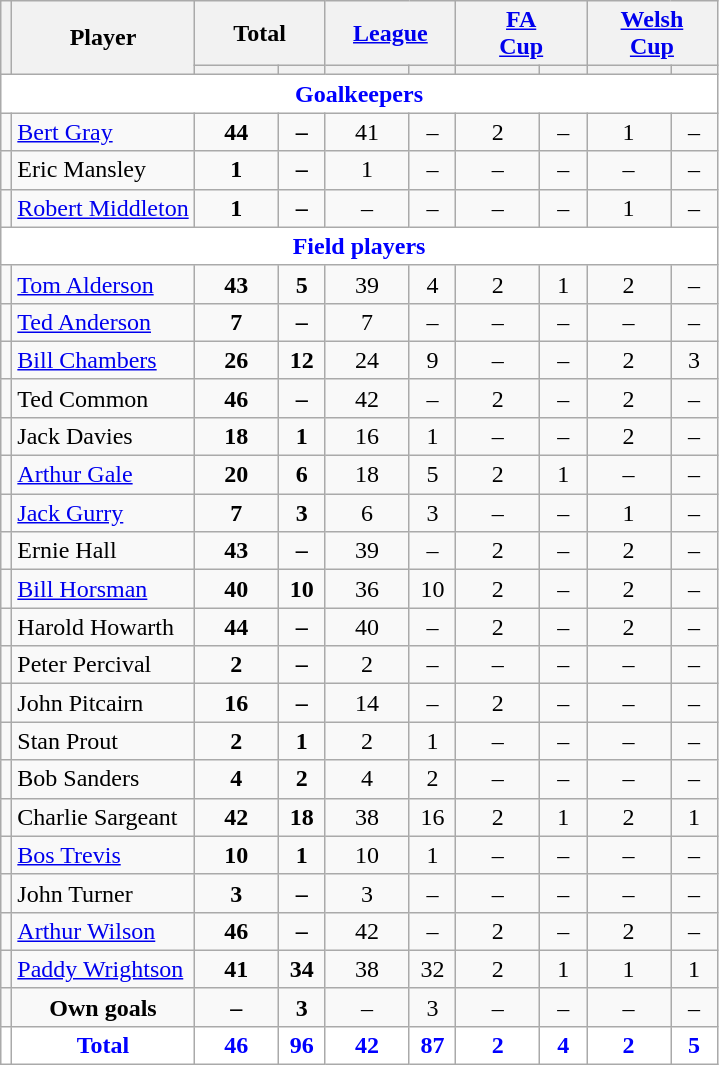<table class="wikitable"  style="text-align:center;">
<tr>
<th rowspan="2" style="font-size:80%;"></th>
<th rowspan="2">Player</th>
<th colspan="2">Total</th>
<th colspan="2"><a href='#'>League</a></th>
<th colspan="2"><a href='#'>FA<br>Cup</a></th>
<th colspan="2"><a href='#'>Welsh<br>Cup</a></th>
</tr>
<tr>
<th style="width: 50px; font-size:80%;"></th>
<th style="width: 25px; font-size:80%;"></th>
<th style="width: 50px; font-size:80%;"></th>
<th style="width: 25px; font-size:80%;"></th>
<th style="width: 50px; font-size:80%;"></th>
<th style="width: 25px; font-size:80%;"></th>
<th style="width: 50px; font-size:80%;"></th>
<th style="width: 25px; font-size:80%;"></th>
</tr>
<tr>
<td colspan="10" style="background:white; color:blue; text-align:center;"><strong>Goalkeepers</strong></td>
</tr>
<tr>
<td></td>
<td style="text-align:left;"><a href='#'>Bert Gray</a></td>
<td><strong>44</strong></td>
<td><strong>–</strong></td>
<td>41</td>
<td>–</td>
<td>2</td>
<td>–</td>
<td>1</td>
<td>–</td>
</tr>
<tr>
<td></td>
<td style="text-align:left;">Eric Mansley</td>
<td><strong>1</strong></td>
<td><strong>–</strong></td>
<td>1</td>
<td>–</td>
<td>–</td>
<td>–</td>
<td>–</td>
<td>–</td>
</tr>
<tr>
<td></td>
<td style="text-align:left;"><a href='#'>Robert Middleton</a></td>
<td><strong>1</strong></td>
<td><strong>–</strong></td>
<td>–</td>
<td>–</td>
<td>–</td>
<td>–</td>
<td>1</td>
<td>–</td>
</tr>
<tr>
<td colspan="10" style="background:white; color:blue; text-align:center;"><strong>Field players</strong></td>
</tr>
<tr>
<td></td>
<td style="text-align:left;"><a href='#'>Tom Alderson</a></td>
<td><strong>43</strong></td>
<td><strong>5</strong></td>
<td>39</td>
<td>4</td>
<td>2</td>
<td>1</td>
<td>2</td>
<td>–</td>
</tr>
<tr>
<td></td>
<td style="text-align:left;"><a href='#'>Ted Anderson</a></td>
<td><strong>7</strong></td>
<td><strong>–</strong></td>
<td>7</td>
<td>–</td>
<td>–</td>
<td>–</td>
<td>–</td>
<td>–</td>
</tr>
<tr>
<td></td>
<td style="text-align:left;"><a href='#'>Bill Chambers</a></td>
<td><strong>26</strong></td>
<td><strong>12</strong></td>
<td>24</td>
<td>9</td>
<td>–</td>
<td>–</td>
<td>2</td>
<td>3</td>
</tr>
<tr>
<td></td>
<td style="text-align:left;">Ted Common</td>
<td><strong>46</strong></td>
<td><strong>–</strong></td>
<td>42</td>
<td>–</td>
<td>2</td>
<td>–</td>
<td>2</td>
<td>–</td>
</tr>
<tr>
<td></td>
<td style="text-align:left;">Jack Davies</td>
<td><strong>18</strong></td>
<td><strong>1</strong></td>
<td>16</td>
<td>1</td>
<td>–</td>
<td>–</td>
<td>2</td>
<td>–</td>
</tr>
<tr>
<td></td>
<td style="text-align:left;"><a href='#'>Arthur Gale</a></td>
<td><strong>20</strong></td>
<td><strong>6</strong></td>
<td>18</td>
<td>5</td>
<td>2</td>
<td>1</td>
<td>–</td>
<td>–</td>
</tr>
<tr>
<td></td>
<td style="text-align:left;"><a href='#'>Jack Gurry</a></td>
<td><strong>7</strong></td>
<td><strong>3</strong></td>
<td>6</td>
<td>3</td>
<td>–</td>
<td>–</td>
<td>1</td>
<td>–</td>
</tr>
<tr>
<td></td>
<td style="text-align:left;">Ernie Hall</td>
<td><strong>43</strong></td>
<td><strong>–</strong></td>
<td>39</td>
<td>–</td>
<td>2</td>
<td>–</td>
<td>2</td>
<td>–</td>
</tr>
<tr>
<td></td>
<td style="text-align:left;"><a href='#'>Bill Horsman</a></td>
<td><strong>40</strong></td>
<td><strong>10</strong></td>
<td>36</td>
<td>10</td>
<td>2</td>
<td>–</td>
<td>2</td>
<td>–</td>
</tr>
<tr>
<td></td>
<td style="text-align:left;">Harold Howarth</td>
<td><strong>44</strong></td>
<td><strong>–</strong></td>
<td>40</td>
<td>–</td>
<td>2</td>
<td>–</td>
<td>2</td>
<td>–</td>
</tr>
<tr>
<td></td>
<td style="text-align:left;">Peter Percival</td>
<td><strong>2</strong></td>
<td><strong>–</strong></td>
<td>2</td>
<td>–</td>
<td>–</td>
<td>–</td>
<td>–</td>
<td>–</td>
</tr>
<tr>
<td></td>
<td style="text-align:left;">John Pitcairn</td>
<td><strong>16</strong></td>
<td><strong>–</strong></td>
<td>14</td>
<td>–</td>
<td>2</td>
<td>–</td>
<td>–</td>
<td>–</td>
</tr>
<tr>
<td></td>
<td style="text-align:left;">Stan Prout</td>
<td><strong>2</strong></td>
<td><strong>1</strong></td>
<td>2</td>
<td>1</td>
<td>–</td>
<td>–</td>
<td>–</td>
<td>–</td>
</tr>
<tr>
<td></td>
<td style="text-align:left;">Bob Sanders</td>
<td><strong>4</strong></td>
<td><strong>2</strong></td>
<td>4</td>
<td>2</td>
<td>–</td>
<td>–</td>
<td>–</td>
<td>–</td>
</tr>
<tr>
<td></td>
<td style="text-align:left;">Charlie Sargeant</td>
<td><strong>42</strong></td>
<td><strong>18</strong></td>
<td>38</td>
<td>16</td>
<td>2</td>
<td>1</td>
<td>2</td>
<td>1</td>
</tr>
<tr>
<td></td>
<td style="text-align:left;"><a href='#'>Bos Trevis</a></td>
<td><strong>10</strong></td>
<td><strong>1</strong></td>
<td>10</td>
<td>1</td>
<td>–</td>
<td>–</td>
<td>–</td>
<td>–</td>
</tr>
<tr>
<td></td>
<td style="text-align:left;">John Turner</td>
<td><strong>3</strong></td>
<td><strong>–</strong></td>
<td>3</td>
<td>–</td>
<td>–</td>
<td>–</td>
<td>–</td>
<td>–</td>
</tr>
<tr>
<td></td>
<td style="text-align:left;"><a href='#'>Arthur Wilson</a></td>
<td><strong>46</strong></td>
<td><strong>–</strong></td>
<td>42</td>
<td>–</td>
<td>2</td>
<td>–</td>
<td>2</td>
<td>–</td>
</tr>
<tr>
<td></td>
<td style="text-align:left;"><a href='#'>Paddy Wrightson</a></td>
<td><strong>41</strong></td>
<td><strong>34</strong></td>
<td>38</td>
<td>32</td>
<td>2</td>
<td>1</td>
<td>1</td>
<td>1</td>
</tr>
<tr>
<td></td>
<td><strong>Own goals</strong></td>
<td><strong>–</strong></td>
<td><strong>3</strong></td>
<td>–</td>
<td>3</td>
<td>–</td>
<td>–</td>
<td>–</td>
<td>–</td>
</tr>
<tr style="background:white; color:blue; text-align:center;">
<td></td>
<td><strong>Total</strong></td>
<td><strong>46</strong></td>
<td><strong>96</strong></td>
<td><strong>42</strong></td>
<td><strong>87</strong></td>
<td><strong>2</strong></td>
<td><strong>4</strong></td>
<td><strong>2</strong></td>
<td><strong>5</strong></td>
</tr>
</table>
